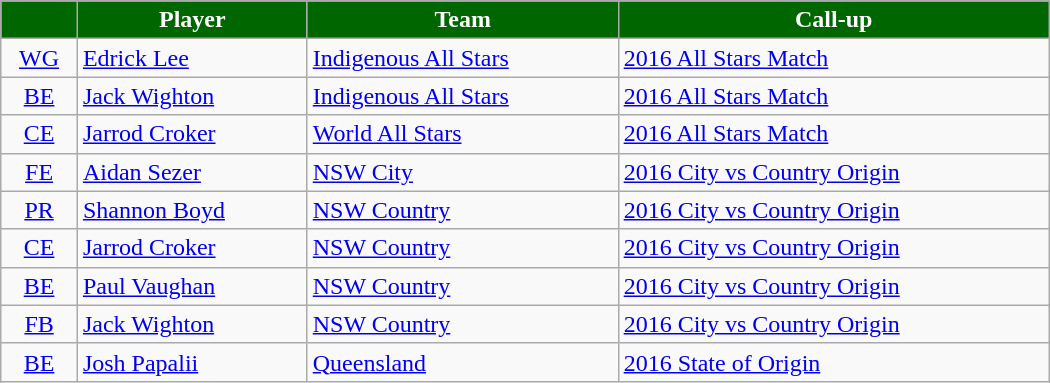<table style="width:700px;" class="wikitable">
<tr style="background:#bdb76b;">
</tr>
<tr bgcolor=#bdb76b>
<th style="background:#006600; color:white; text-align:center;"></th>
<th style="background:#006600; color:white; text-align:center;">Player</th>
<th style="background:#006600; color:white; text-align:center;">Team</th>
<th style="background:#006600; color:white; text-align:center;">Call-up</th>
</tr>
<tr>
<td style="text-align:center"><a href='#'>WG</a></td>
<td><a href='#'>Edrick Lee</a></td>
<td><a href='#'>Indigenous All Stars</a></td>
<td><a href='#'>2016 All Stars Match</a></td>
</tr>
<tr>
<td style="text-align:center"><a href='#'>BE</a></td>
<td><a href='#'>Jack Wighton</a></td>
<td><a href='#'>Indigenous All Stars</a></td>
<td><a href='#'>2016 All Stars Match</a></td>
</tr>
<tr>
<td style="text-align:center"><a href='#'>CE</a></td>
<td><a href='#'>Jarrod Croker</a></td>
<td><a href='#'>World All Stars</a></td>
<td><a href='#'>2016 All Stars Match</a></td>
</tr>
<tr>
<td style="text-align:center"><a href='#'>FE</a></td>
<td><a href='#'>Aidan Sezer</a></td>
<td> <a href='#'>NSW City</a></td>
<td><a href='#'>2016 City vs Country Origin</a></td>
</tr>
<tr>
<td style="text-align:center"><a href='#'>PR</a></td>
<td><a href='#'>Shannon Boyd</a></td>
<td> <a href='#'>NSW Country</a></td>
<td><a href='#'>2016 City vs Country Origin</a></td>
</tr>
<tr>
<td style="text-align:center"><a href='#'>CE</a></td>
<td><a href='#'>Jarrod Croker</a></td>
<td> <a href='#'>NSW Country</a></td>
<td><a href='#'>2016 City vs Country Origin</a></td>
</tr>
<tr>
<td style="text-align:center"><a href='#'>BE</a></td>
<td><a href='#'>Paul Vaughan</a></td>
<td> <a href='#'>NSW Country</a></td>
<td><a href='#'>2016 City vs Country Origin</a></td>
</tr>
<tr>
<td style="text-align:center"><a href='#'>FB</a></td>
<td><a href='#'>Jack Wighton</a></td>
<td> <a href='#'>NSW Country</a></td>
<td><a href='#'>2016 City vs Country Origin</a></td>
</tr>
<tr>
<td style="text-align:center"><a href='#'>BE</a></td>
<td><a href='#'>Josh Papalii</a></td>
<td> <a href='#'>Queensland</a></td>
<td><a href='#'>2016 State of Origin</a></td>
</tr>
</table>
